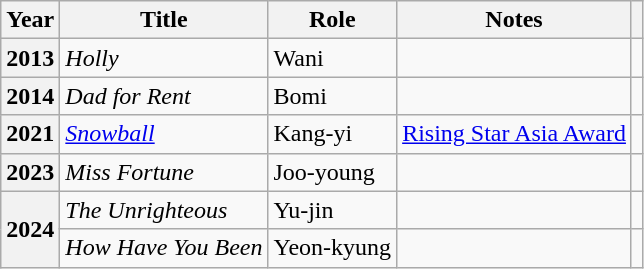<table class="wikitable plainrowheaders sortable">
<tr>
<th scope="col">Year</th>
<th scope="col">Title</th>
<th scope="col">Role</th>
<th scope="col">Notes</th>
<th scope="col" class="unsortable"></th>
</tr>
<tr>
<th scope="row">2013</th>
<td><em>Holly</em></td>
<td>Wani</td>
<td></td>
<td style="text-align:center"></td>
</tr>
<tr>
<th scope="row">2014</th>
<td><em>Dad for Rent</em></td>
<td>Bomi</td>
<td></td>
<td style="text-align:center"></td>
</tr>
<tr>
<th scope="row">2021</th>
<td><em><a href='#'>Snowball</a></em></td>
<td>Kang-yi</td>
<td><a href='#'>Rising Star Asia Award</a></td>
<td style="text-align:center"></td>
</tr>
<tr>
<th scope="row">2023</th>
<td><em>Miss Fortune</em></td>
<td>Joo-young</td>
<td></td>
<td style="text-align:center"></td>
</tr>
<tr>
<th scope="row" rowspan="2">2024</th>
<td><em>The Unrighteous</em></td>
<td>Yu-jin</td>
<td></td>
<td style="text-align:center"></td>
</tr>
<tr>
<td><em>How Have You Been</em></td>
<td>Yeon-kyung</td>
<td></td>
<td style="text-align:center"></td>
</tr>
</table>
